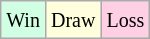<table class="wikitable">
<tr>
<td style="background-color: #d0ffe3;"><small>Win</small></td>
<td style="background-color: #ffffdd;"><small>Draw</small></td>
<td style="background-color: #ffd0e3;"><small>Loss</small></td>
</tr>
</table>
